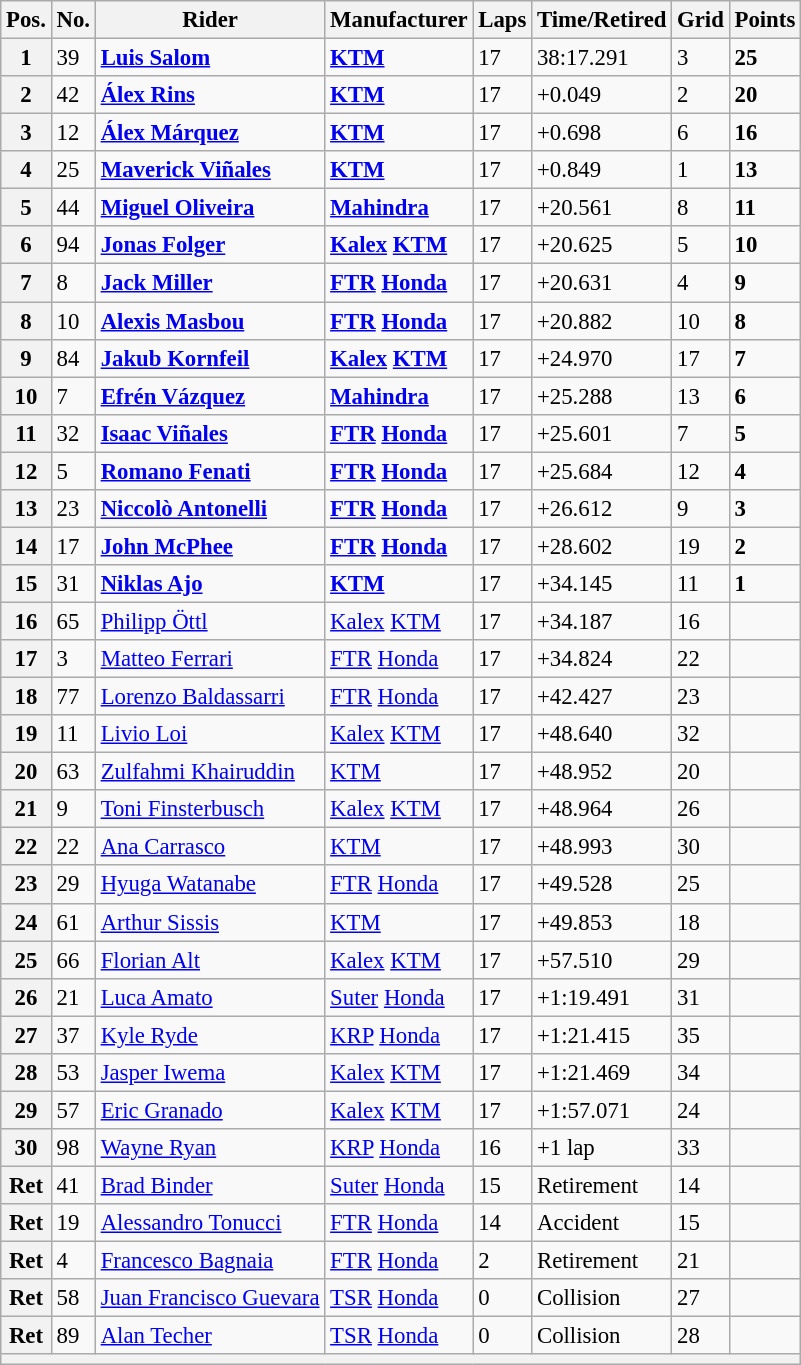<table class="wikitable" style="font-size: 95%;">
<tr>
<th>Pos.</th>
<th>No.</th>
<th>Rider</th>
<th>Manufacturer</th>
<th>Laps</th>
<th>Time/Retired</th>
<th>Grid</th>
<th>Points</th>
</tr>
<tr>
<th>1</th>
<td>39</td>
<td> <strong><a href='#'>Luis Salom</a></strong></td>
<td><strong><a href='#'>KTM</a></strong></td>
<td>17</td>
<td>38:17.291</td>
<td>3</td>
<td><strong>25</strong></td>
</tr>
<tr>
<th>2</th>
<td>42</td>
<td> <strong><a href='#'>Álex Rins</a></strong></td>
<td><strong><a href='#'>KTM</a></strong></td>
<td>17</td>
<td>+0.049</td>
<td>2</td>
<td><strong>20</strong></td>
</tr>
<tr>
<th>3</th>
<td>12</td>
<td> <strong><a href='#'>Álex Márquez</a></strong></td>
<td><strong><a href='#'>KTM</a></strong></td>
<td>17</td>
<td>+0.698</td>
<td>6</td>
<td><strong>16</strong></td>
</tr>
<tr>
<th>4</th>
<td>25</td>
<td> <strong><a href='#'>Maverick Viñales</a></strong></td>
<td><strong><a href='#'>KTM</a></strong></td>
<td>17</td>
<td>+0.849</td>
<td>1</td>
<td><strong>13</strong></td>
</tr>
<tr>
<th>5</th>
<td>44</td>
<td> <strong><a href='#'>Miguel Oliveira</a></strong></td>
<td><strong><a href='#'>Mahindra</a></strong></td>
<td>17</td>
<td>+20.561</td>
<td>8</td>
<td><strong>11</strong></td>
</tr>
<tr>
<th>6</th>
<td>94</td>
<td> <strong><a href='#'>Jonas Folger</a></strong></td>
<td><strong><a href='#'>Kalex</a> <a href='#'>KTM</a></strong></td>
<td>17</td>
<td>+20.625</td>
<td>5</td>
<td><strong>10</strong></td>
</tr>
<tr>
<th>7</th>
<td>8</td>
<td> <strong><a href='#'>Jack Miller</a></strong></td>
<td><strong><a href='#'>FTR</a> <a href='#'>Honda</a></strong></td>
<td>17</td>
<td>+20.631</td>
<td>4</td>
<td><strong>9</strong></td>
</tr>
<tr>
<th>8</th>
<td>10</td>
<td> <strong><a href='#'>Alexis Masbou</a></strong></td>
<td><strong><a href='#'>FTR</a> <a href='#'>Honda</a></strong></td>
<td>17</td>
<td>+20.882</td>
<td>10</td>
<td><strong>8</strong></td>
</tr>
<tr>
<th>9</th>
<td>84</td>
<td> <strong><a href='#'>Jakub Kornfeil</a></strong></td>
<td><strong><a href='#'>Kalex</a> <a href='#'>KTM</a></strong></td>
<td>17</td>
<td>+24.970</td>
<td>17</td>
<td><strong>7</strong></td>
</tr>
<tr>
<th>10</th>
<td>7</td>
<td> <strong><a href='#'>Efrén Vázquez</a></strong></td>
<td><strong><a href='#'>Mahindra</a></strong></td>
<td>17</td>
<td>+25.288</td>
<td>13</td>
<td><strong>6</strong></td>
</tr>
<tr>
<th>11</th>
<td>32</td>
<td> <strong><a href='#'>Isaac Viñales</a></strong></td>
<td><strong><a href='#'>FTR</a> <a href='#'>Honda</a></strong></td>
<td>17</td>
<td>+25.601</td>
<td>7</td>
<td><strong>5</strong></td>
</tr>
<tr>
<th>12</th>
<td>5</td>
<td> <strong><a href='#'>Romano Fenati</a></strong></td>
<td><strong><a href='#'>FTR</a> <a href='#'>Honda</a></strong></td>
<td>17</td>
<td>+25.684</td>
<td>12</td>
<td><strong>4</strong></td>
</tr>
<tr>
<th>13</th>
<td>23</td>
<td> <strong><a href='#'>Niccolò Antonelli</a></strong></td>
<td><strong><a href='#'>FTR</a> <a href='#'>Honda</a></strong></td>
<td>17</td>
<td>+26.612</td>
<td>9</td>
<td><strong>3</strong></td>
</tr>
<tr>
<th>14</th>
<td>17</td>
<td> <strong><a href='#'>John McPhee</a></strong></td>
<td><strong><a href='#'>FTR</a> <a href='#'>Honda</a></strong></td>
<td>17</td>
<td>+28.602</td>
<td>19</td>
<td><strong>2</strong></td>
</tr>
<tr>
<th>15</th>
<td>31</td>
<td> <strong><a href='#'>Niklas Ajo</a></strong></td>
<td><strong><a href='#'>KTM</a></strong></td>
<td>17</td>
<td>+34.145</td>
<td>11</td>
<td><strong>1</strong></td>
</tr>
<tr>
<th>16</th>
<td>65</td>
<td> <a href='#'>Philipp Öttl</a></td>
<td><a href='#'>Kalex</a> <a href='#'>KTM</a></td>
<td>17</td>
<td>+34.187</td>
<td>16</td>
<td></td>
</tr>
<tr>
<th>17</th>
<td>3</td>
<td> <a href='#'>Matteo Ferrari</a></td>
<td><a href='#'>FTR</a> <a href='#'>Honda</a></td>
<td>17</td>
<td>+34.824</td>
<td>22</td>
<td></td>
</tr>
<tr>
<th>18</th>
<td>77</td>
<td> <a href='#'>Lorenzo Baldassarri</a></td>
<td><a href='#'>FTR</a> <a href='#'>Honda</a></td>
<td>17</td>
<td>+42.427</td>
<td>23</td>
<td></td>
</tr>
<tr>
<th>19</th>
<td>11</td>
<td> <a href='#'>Livio Loi</a></td>
<td><a href='#'>Kalex</a> <a href='#'>KTM</a></td>
<td>17</td>
<td>+48.640</td>
<td>32</td>
<td></td>
</tr>
<tr>
<th>20</th>
<td>63</td>
<td> <a href='#'>Zulfahmi Khairuddin</a></td>
<td><a href='#'>KTM</a></td>
<td>17</td>
<td>+48.952</td>
<td>20</td>
<td></td>
</tr>
<tr>
<th>21</th>
<td>9</td>
<td> <a href='#'>Toni Finsterbusch</a></td>
<td><a href='#'>Kalex</a> <a href='#'>KTM</a></td>
<td>17</td>
<td>+48.964</td>
<td>26</td>
<td></td>
</tr>
<tr>
<th>22</th>
<td>22</td>
<td> <a href='#'>Ana Carrasco</a></td>
<td><a href='#'>KTM</a></td>
<td>17</td>
<td>+48.993</td>
<td>30</td>
<td></td>
</tr>
<tr>
<th>23</th>
<td>29</td>
<td> <a href='#'>Hyuga Watanabe</a></td>
<td><a href='#'>FTR</a> <a href='#'>Honda</a></td>
<td>17</td>
<td>+49.528</td>
<td>25</td>
<td></td>
</tr>
<tr>
<th>24</th>
<td>61</td>
<td> <a href='#'>Arthur Sissis</a></td>
<td><a href='#'>KTM</a></td>
<td>17</td>
<td>+49.853</td>
<td>18</td>
<td></td>
</tr>
<tr>
<th>25</th>
<td>66</td>
<td> <a href='#'>Florian Alt</a></td>
<td><a href='#'>Kalex</a> <a href='#'>KTM</a></td>
<td>17</td>
<td>+57.510</td>
<td>29</td>
<td></td>
</tr>
<tr>
<th>26</th>
<td>21</td>
<td> <a href='#'>Luca Amato</a></td>
<td><a href='#'>Suter</a> <a href='#'>Honda</a></td>
<td>17</td>
<td>+1:19.491</td>
<td>31</td>
<td></td>
</tr>
<tr>
<th>27</th>
<td>37</td>
<td> <a href='#'>Kyle Ryde</a></td>
<td><a href='#'>KRP</a> <a href='#'>Honda</a></td>
<td>17</td>
<td>+1:21.415</td>
<td>35</td>
<td></td>
</tr>
<tr>
<th>28</th>
<td>53</td>
<td> <a href='#'>Jasper Iwema</a></td>
<td><a href='#'>Kalex</a> <a href='#'>KTM</a></td>
<td>17</td>
<td>+1:21.469</td>
<td>34</td>
<td></td>
</tr>
<tr>
<th>29</th>
<td>57</td>
<td> <a href='#'>Eric Granado</a></td>
<td><a href='#'>Kalex</a> <a href='#'>KTM</a></td>
<td>17</td>
<td>+1:57.071</td>
<td>24</td>
<td></td>
</tr>
<tr>
<th>30</th>
<td>98</td>
<td> <a href='#'>Wayne Ryan</a></td>
<td><a href='#'>KRP</a> <a href='#'>Honda</a></td>
<td>16</td>
<td>+1 lap</td>
<td>33</td>
<td></td>
</tr>
<tr>
<th>Ret</th>
<td>41</td>
<td> <a href='#'>Brad Binder</a></td>
<td><a href='#'>Suter</a> <a href='#'>Honda</a></td>
<td>15</td>
<td>Retirement</td>
<td>14</td>
<td></td>
</tr>
<tr>
<th>Ret</th>
<td>19</td>
<td> <a href='#'>Alessandro Tonucci</a></td>
<td><a href='#'>FTR</a> <a href='#'>Honda</a></td>
<td>14</td>
<td>Accident</td>
<td>15</td>
<td></td>
</tr>
<tr>
<th>Ret</th>
<td>4</td>
<td> <a href='#'>Francesco Bagnaia</a></td>
<td><a href='#'>FTR</a> <a href='#'>Honda</a></td>
<td>2</td>
<td>Retirement</td>
<td>21</td>
<td></td>
</tr>
<tr>
<th>Ret</th>
<td>58</td>
<td> <a href='#'>Juan Francisco Guevara</a></td>
<td><a href='#'>TSR</a> <a href='#'>Honda</a></td>
<td>0</td>
<td>Collision</td>
<td>27</td>
<td></td>
</tr>
<tr>
<th>Ret</th>
<td>89</td>
<td> <a href='#'>Alan Techer</a></td>
<td><a href='#'>TSR</a> <a href='#'>Honda</a></td>
<td>0</td>
<td>Collision</td>
<td>28</td>
<td></td>
</tr>
<tr>
<th colspan=8></th>
</tr>
</table>
